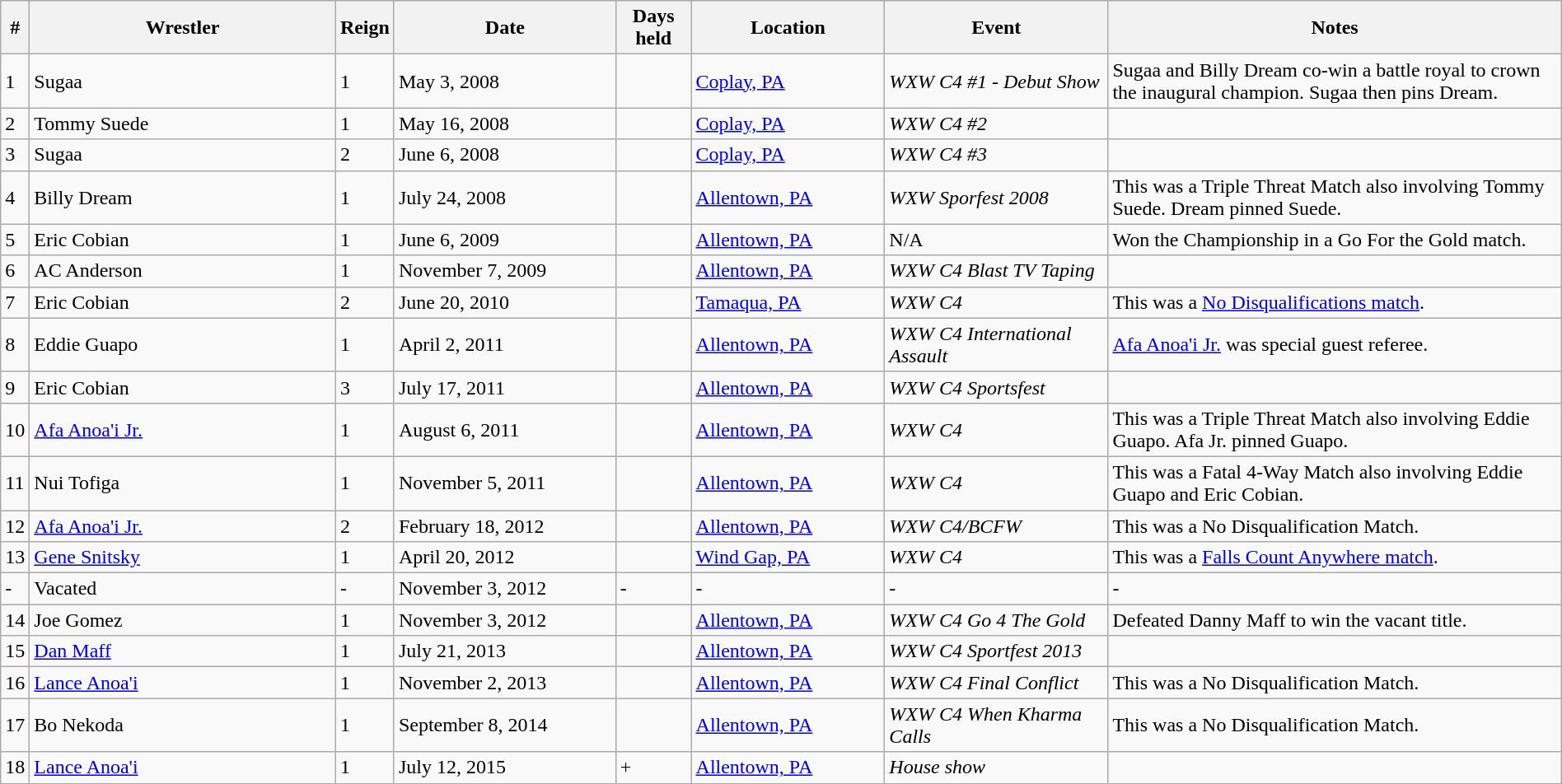<table class="wikitable sortable" width=100%>
<tr>
<th style="width:0%">#</th>
<th style="width:21%">Wrestler</th>
<th style="width:0%">Reign</th>
<th style="width:15%">Date</th>
<th style="width:5%">Days held</th>
<th style="width:13%">Location</th>
<th style="width:15%">Event</th>
<th style="width:54%" class="unsortable">Notes</th>
</tr>
<tr>
<td>1</td>
<td>Sugaa</td>
<td>1</td>
<td>May 3, 2008</td>
<td></td>
<td><a href='#'>Coplay, PA</a></td>
<td><em>WXW C4 #1 - Debut Show</em></td>
<td>Sugaa and Billy Dream co-win a battle royal to crown the inaugural champion. Sugaa then pins Dream.</td>
</tr>
<tr>
<td>2</td>
<td>Tommy Suede</td>
<td>1</td>
<td>May 16, 2008</td>
<td></td>
<td><a href='#'>Coplay, PA</a></td>
<td><em>WXW C4 #2</em></td>
<td></td>
</tr>
<tr>
<td>3</td>
<td>Sugaa</td>
<td>2</td>
<td>June 6, 2008</td>
<td></td>
<td><a href='#'>Coplay, PA</a></td>
<td><em>WXW C4 #3</em></td>
<td></td>
</tr>
<tr>
<td>4</td>
<td>Billy Dream</td>
<td>1</td>
<td>July 24, 2008</td>
<td></td>
<td><a href='#'>Allentown, PA</a></td>
<td><em>WXW Sporfest 2008</em></td>
<td>This was a Triple Threat Match also involving Tommy Suede. Dream pinned Suede.</td>
</tr>
<tr>
<td>5</td>
<td>Eric Cobian</td>
<td>1</td>
<td>June 6, 2009</td>
<td></td>
<td><a href='#'>Allentown, PA</a></td>
<td>N/A</td>
<td>Won the Championship in a Go For the Gold match.</td>
</tr>
<tr>
<td>6</td>
<td>AC Anderson</td>
<td>1</td>
<td>November 7, 2009</td>
<td></td>
<td><a href='#'>Allentown, PA</a></td>
<td><em>WXW C4 Blast TV Taping</em></td>
<td></td>
</tr>
<tr>
<td>7</td>
<td>Eric Cobian</td>
<td>2</td>
<td>June 20, 2010</td>
<td></td>
<td><a href='#'>Tamaqua, PA</a></td>
<td><em>WXW C4</em></td>
<td>This was a <a href='#'>No Disqualifications match</a>.</td>
</tr>
<tr>
<td>8</td>
<td>Eddie Guapo</td>
<td>1</td>
<td>April 2, 2011</td>
<td></td>
<td><a href='#'>Allentown, PA</a></td>
<td><em>WXW C4 International Assault</em></td>
<td><a href='#'>Afa Anoa'i Jr.</a> was special guest referee.</td>
</tr>
<tr>
<td>9</td>
<td>Eric Cobian</td>
<td>3</td>
<td>July 17, 2011</td>
<td></td>
<td><a href='#'>Allentown, PA</a></td>
<td><em>WXW C4 Sportsfest</em></td>
<td></td>
</tr>
<tr>
<td>10</td>
<td><a href='#'>Afa Anoa'i Jr.</a></td>
<td>1</td>
<td>August 6, 2011</td>
<td></td>
<td><a href='#'>Allentown, PA</a></td>
<td><em>WXW C4</em></td>
<td>This was a Triple Threat Match also involving Eddie Guapo. Afa Jr. pinned Guapo.</td>
</tr>
<tr>
<td>11</td>
<td>Nui Tofiga</td>
<td>1</td>
<td>November 5, 2011</td>
<td></td>
<td><a href='#'>Allentown, PA</a></td>
<td><em>WXW C4</em></td>
<td>This was a Fatal 4-Way Match also involving Eddie Guapo and Eric Cobian.</td>
</tr>
<tr>
<td>12</td>
<td><a href='#'>Afa Anoa'i Jr.</a></td>
<td>2</td>
<td>February 18, 2012</td>
<td></td>
<td><a href='#'>Allentown, PA</a></td>
<td><em>WXW C4/BCFW</em></td>
<td>This was a No Disqualification Match.</td>
</tr>
<tr>
<td>13</td>
<td><a href='#'>Gene Snitsky</a></td>
<td>1</td>
<td>April 20, 2012</td>
<td></td>
<td><a href='#'>Wind Gap, PA</a></td>
<td><em>WXW C4</em></td>
<td>This was a <a href='#'>Falls Count Anywhere match</a>.</td>
</tr>
<tr>
<td>-</td>
<td>Vacated</td>
<td>-</td>
<td>November 3, 2012</td>
<td>-</td>
<td>-</td>
<td>-</td>
<td>-</td>
</tr>
<tr>
<td>14</td>
<td>Joe Gomez</td>
<td>1</td>
<td>November 3, 2012</td>
<td></td>
<td><a href='#'>Allentown, PA</a></td>
<td><em>WXW C4 Go 4 The Gold</em></td>
<td>Defeated Danny Maff to win the vacant title.</td>
</tr>
<tr>
<td>15</td>
<td><a href='#'>Dan Maff</a></td>
<td>1</td>
<td>July 21, 2013</td>
<td></td>
<td><a href='#'>Allentown, PA</a></td>
<td><em>WXW C4 Sportfest 2013</em></td>
<td></td>
</tr>
<tr>
<td>16</td>
<td><a href='#'>Lance Anoa'i</a></td>
<td>1</td>
<td>November 2, 2013</td>
<td></td>
<td><a href='#'>Allentown, PA</a></td>
<td><em>WXW C4 Final Conflict</em></td>
<td>This was a No Disqualification Match.</td>
</tr>
<tr>
<td>17</td>
<td>Bo Nekoda</td>
<td>1</td>
<td>September 8, 2014</td>
<td></td>
<td><a href='#'>Allentown, PA</a></td>
<td><em>WXW C4 When Kharma Calls</em></td>
<td>This was a No Disqualification Match.</td>
</tr>
<tr>
<td>18</td>
<td><a href='#'>Lance Anoa'i</a></td>
<td>1</td>
<td>July 12, 2015</td>
<td>+</td>
<td><a href='#'>Allentown, PA</a></td>
<td><em>House show</em></td>
<td></td>
</tr>
</table>
